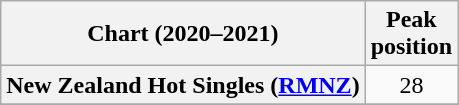<table class="wikitable sortable plainrowheaders" style="text-align:center">
<tr>
<th scope="col">Chart (2020–2021)</th>
<th scope="col">Peak<br>position</th>
</tr>
<tr>
<th scope="row">New Zealand Hot Singles (<a href='#'>RMNZ</a>)</th>
<td>28</td>
</tr>
<tr>
</tr>
<tr>
</tr>
<tr>
</tr>
</table>
